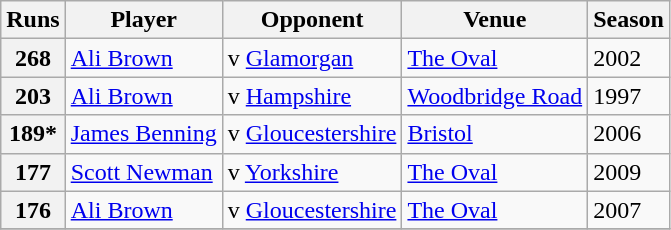<table class="wikitable">
<tr>
<th>Runs</th>
<th>Player</th>
<th>Opponent</th>
<th>Venue</th>
<th>Season</th>
</tr>
<tr>
<th>268</th>
<td> <a href='#'>Ali Brown</a></td>
<td>v <a href='#'>Glamorgan</a></td>
<td><a href='#'>The Oval</a></td>
<td>2002</td>
</tr>
<tr>
<th>203</th>
<td> <a href='#'>Ali Brown</a></td>
<td>v <a href='#'>Hampshire</a></td>
<td><a href='#'>Woodbridge Road</a></td>
<td>1997</td>
</tr>
<tr>
<th>189*</th>
<td> <a href='#'>James Benning</a></td>
<td>v <a href='#'>Gloucestershire</a></td>
<td><a href='#'>Bristol</a></td>
<td>2006</td>
</tr>
<tr>
<th>177</th>
<td> <a href='#'>Scott Newman</a></td>
<td>v <a href='#'>Yorkshire</a></td>
<td><a href='#'>The Oval</a></td>
<td>2009</td>
</tr>
<tr>
<th>176</th>
<td> <a href='#'>Ali Brown</a></td>
<td>v <a href='#'>Gloucestershire</a></td>
<td><a href='#'>The Oval</a></td>
<td>2007</td>
</tr>
<tr>
</tr>
</table>
